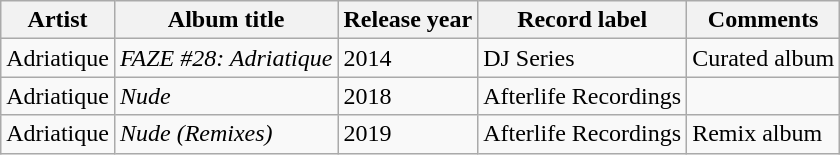<table class="wikitable sortable">
<tr>
<th>Artist</th>
<th>Album title</th>
<th>Release year</th>
<th>Record label</th>
<th>Comments</th>
</tr>
<tr>
<td>Adriatique</td>
<td><em>FAZE #28: Adriatique</em></td>
<td>2014</td>
<td>DJ Series</td>
<td>Curated album</td>
</tr>
<tr>
<td>Adriatique</td>
<td><em>Nude</em></td>
<td>2018</td>
<td>Afterlife Recordings</td>
<td></td>
</tr>
<tr>
<td>Adriatique</td>
<td><em>Nude (Remixes)</em></td>
<td>2019</td>
<td>Afterlife Recordings</td>
<td>Remix album</td>
</tr>
</table>
